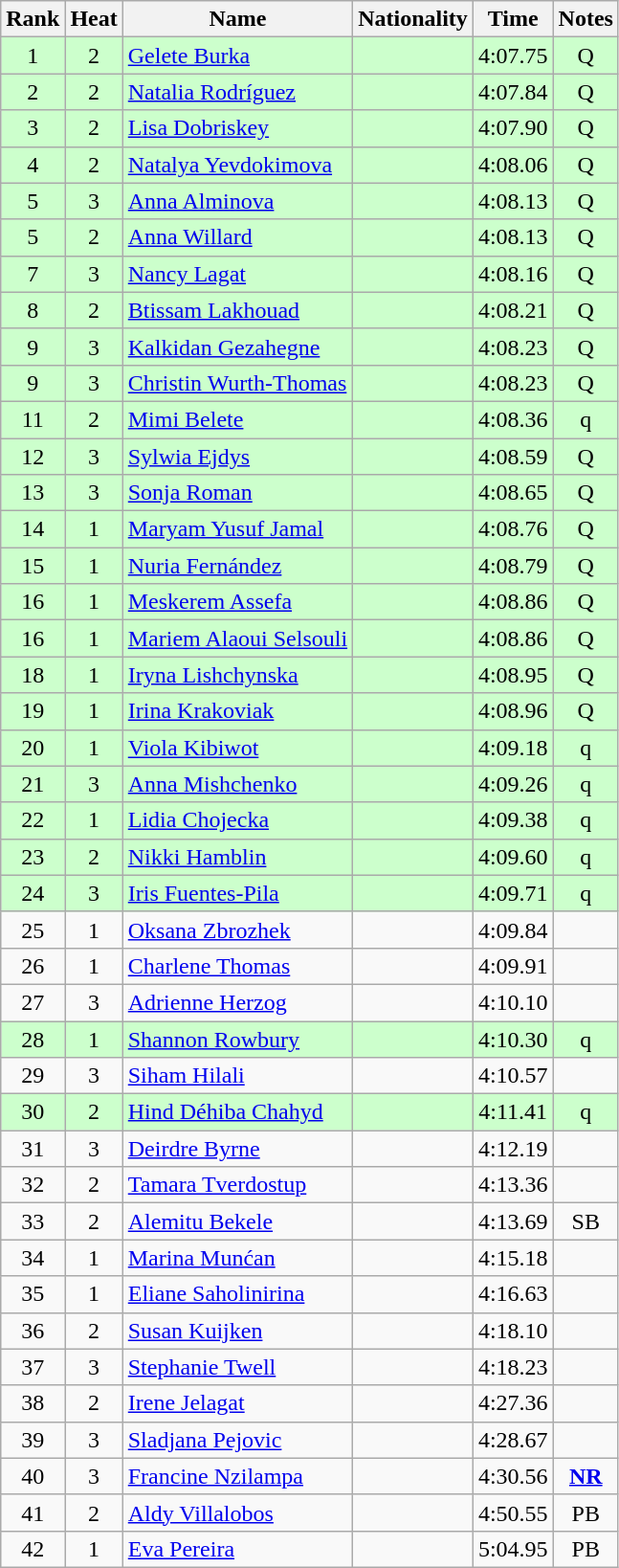<table class="wikitable sortable" style="text-align:center">
<tr>
<th>Rank</th>
<th>Heat</th>
<th>Name</th>
<th>Nationality</th>
<th>Time</th>
<th>Notes</th>
</tr>
<tr bgcolor=ccffcc>
<td>1</td>
<td>2</td>
<td align=left><a href='#'>Gelete Burka</a></td>
<td align=left></td>
<td>4:07.75</td>
<td>Q</td>
</tr>
<tr bgcolor=ccffcc>
<td>2</td>
<td>2</td>
<td align=left><a href='#'>Natalia Rodríguez</a></td>
<td align=left></td>
<td>4:07.84</td>
<td>Q</td>
</tr>
<tr bgcolor=ccffcc>
<td>3</td>
<td>2</td>
<td align=left><a href='#'>Lisa Dobriskey</a></td>
<td align=left></td>
<td>4:07.90</td>
<td>Q</td>
</tr>
<tr bgcolor=ccffcc>
<td>4</td>
<td>2</td>
<td align=left><a href='#'>Natalya Yevdokimova</a></td>
<td align=left></td>
<td>4:08.06</td>
<td>Q</td>
</tr>
<tr bgcolor=ccffcc>
<td>5</td>
<td>3</td>
<td align=left><a href='#'>Anna Alminova</a></td>
<td align=left></td>
<td>4:08.13</td>
<td>Q</td>
</tr>
<tr bgcolor=ccffcc>
<td>5</td>
<td>2</td>
<td align=left><a href='#'>Anna Willard</a></td>
<td align=left></td>
<td>4:08.13</td>
<td>Q</td>
</tr>
<tr bgcolor=ccffcc>
<td>7</td>
<td>3</td>
<td align=left><a href='#'>Nancy Lagat</a></td>
<td align=left></td>
<td>4:08.16</td>
<td>Q</td>
</tr>
<tr bgcolor=ccffcc>
<td>8</td>
<td>2</td>
<td align=left><a href='#'>Btissam Lakhouad</a></td>
<td align=left></td>
<td>4:08.21</td>
<td>Q</td>
</tr>
<tr bgcolor=ccffcc>
<td>9</td>
<td>3</td>
<td align=left><a href='#'>Kalkidan Gezahegne</a></td>
<td align=left></td>
<td>4:08.23</td>
<td>Q</td>
</tr>
<tr bgcolor=ccffcc>
<td>9</td>
<td>3</td>
<td align=left><a href='#'>Christin Wurth-Thomas</a></td>
<td align=left></td>
<td>4:08.23</td>
<td>Q</td>
</tr>
<tr bgcolor=ccffcc>
<td>11</td>
<td>2</td>
<td align=left><a href='#'>Mimi Belete</a></td>
<td align=left></td>
<td>4:08.36</td>
<td>q</td>
</tr>
<tr bgcolor=ccffcc>
<td>12</td>
<td>3</td>
<td align=left><a href='#'>Sylwia Ejdys</a></td>
<td align=left></td>
<td>4:08.59</td>
<td>Q</td>
</tr>
<tr bgcolor=ccffcc>
<td>13</td>
<td>3</td>
<td align=left><a href='#'>Sonja Roman</a></td>
<td align=left></td>
<td>4:08.65</td>
<td>Q</td>
</tr>
<tr bgcolor=ccffcc>
<td>14</td>
<td>1</td>
<td align=left><a href='#'>Maryam Yusuf Jamal</a></td>
<td align=left></td>
<td>4:08.76</td>
<td>Q</td>
</tr>
<tr bgcolor=ccffcc>
<td>15</td>
<td>1</td>
<td align=left><a href='#'>Nuria Fernández</a></td>
<td align=left></td>
<td>4:08.79</td>
<td>Q</td>
</tr>
<tr bgcolor=ccffcc>
<td>16</td>
<td>1</td>
<td align=left><a href='#'>Meskerem Assefa</a></td>
<td align=left></td>
<td>4:08.86</td>
<td>Q</td>
</tr>
<tr bgcolor=ccffcc>
<td>16</td>
<td>1</td>
<td align=left><a href='#'>Mariem Alaoui Selsouli</a></td>
<td align=left></td>
<td>4:08.86</td>
<td>Q</td>
</tr>
<tr bgcolor=ccffcc>
<td>18</td>
<td>1</td>
<td align=left><a href='#'>Iryna Lishchynska</a></td>
<td align=left></td>
<td>4:08.95</td>
<td>Q</td>
</tr>
<tr bgcolor=ccffcc>
<td>19</td>
<td>1</td>
<td align=left><a href='#'>Irina Krakoviak</a></td>
<td align=left></td>
<td>4:08.96</td>
<td>Q</td>
</tr>
<tr bgcolor=ccffcc>
<td>20</td>
<td>1</td>
<td align=left><a href='#'>Viola Kibiwot</a></td>
<td align=left></td>
<td>4:09.18</td>
<td>q</td>
</tr>
<tr bgcolor=ccffcc>
<td>21</td>
<td>3</td>
<td align=left><a href='#'>Anna Mishchenko</a></td>
<td align=left></td>
<td>4:09.26</td>
<td>q</td>
</tr>
<tr bgcolor=ccffcc>
<td>22</td>
<td>1</td>
<td align=left><a href='#'>Lidia Chojecka</a></td>
<td align=left></td>
<td>4:09.38</td>
<td>q</td>
</tr>
<tr bgcolor=ccffcc>
<td>23</td>
<td>2</td>
<td align=left><a href='#'>Nikki Hamblin</a></td>
<td align=left></td>
<td>4:09.60</td>
<td>q</td>
</tr>
<tr bgcolor=ccffcc>
<td>24</td>
<td>3</td>
<td align=left><a href='#'>Iris Fuentes-Pila</a></td>
<td align=left></td>
<td>4:09.71</td>
<td>q</td>
</tr>
<tr>
<td>25</td>
<td>1</td>
<td align=left><a href='#'>Oksana Zbrozhek</a></td>
<td align=left></td>
<td>4:09.84</td>
<td></td>
</tr>
<tr>
<td>26</td>
<td>1</td>
<td align=left><a href='#'>Charlene Thomas</a></td>
<td align=left></td>
<td>4:09.91</td>
<td></td>
</tr>
<tr>
<td>27</td>
<td>3</td>
<td align=left><a href='#'>Adrienne Herzog</a></td>
<td align=left></td>
<td>4:10.10</td>
<td></td>
</tr>
<tr bgcolor=ccffcc>
<td>28</td>
<td>1</td>
<td align=left><a href='#'>Shannon Rowbury</a></td>
<td align=left></td>
<td>4:10.30</td>
<td>q</td>
</tr>
<tr>
<td>29</td>
<td>3</td>
<td align=left><a href='#'>Siham Hilali</a></td>
<td align=left></td>
<td>4:10.57</td>
<td></td>
</tr>
<tr bgcolor=ccffcc>
<td>30</td>
<td>2</td>
<td align=left><a href='#'>Hind Déhiba Chahyd</a></td>
<td align=left></td>
<td>4:11.41</td>
<td>q</td>
</tr>
<tr>
<td>31</td>
<td>3</td>
<td align=left><a href='#'>Deirdre Byrne</a></td>
<td align=left></td>
<td>4:12.19</td>
<td></td>
</tr>
<tr>
<td>32</td>
<td>2</td>
<td align=left><a href='#'>Tamara Tverdostup</a></td>
<td align=left></td>
<td>4:13.36</td>
<td></td>
</tr>
<tr>
<td>33</td>
<td>2</td>
<td align=left><a href='#'>Alemitu Bekele</a></td>
<td align=left></td>
<td>4:13.69</td>
<td>SB</td>
</tr>
<tr>
<td>34</td>
<td>1</td>
<td align=left><a href='#'>Marina Munćan</a></td>
<td align=left></td>
<td>4:15.18</td>
<td></td>
</tr>
<tr>
<td>35</td>
<td>1</td>
<td align=left><a href='#'>Eliane Saholinirina</a></td>
<td align=left></td>
<td>4:16.63</td>
<td></td>
</tr>
<tr>
<td>36</td>
<td>2</td>
<td align=left><a href='#'>Susan Kuijken</a></td>
<td align=left></td>
<td>4:18.10</td>
<td></td>
</tr>
<tr>
<td>37</td>
<td>3</td>
<td align=left><a href='#'>Stephanie Twell</a></td>
<td align=left></td>
<td>4:18.23</td>
<td></td>
</tr>
<tr>
<td>38</td>
<td>2</td>
<td align=left><a href='#'>Irene Jelagat</a></td>
<td align=left></td>
<td>4:27.36</td>
<td></td>
</tr>
<tr>
<td>39</td>
<td>3</td>
<td align=left><a href='#'>Sladjana Pejovic</a></td>
<td align=left></td>
<td>4:28.67</td>
<td></td>
</tr>
<tr>
<td>40</td>
<td>3</td>
<td align=left><a href='#'>Francine Nzilampa</a></td>
<td align=left></td>
<td>4:30.56</td>
<td><strong><a href='#'>NR</a></strong></td>
</tr>
<tr>
<td>41</td>
<td>2</td>
<td align=left><a href='#'>Aldy Villalobos</a></td>
<td align=left></td>
<td>4:50.55</td>
<td>PB</td>
</tr>
<tr>
<td>42</td>
<td>1</td>
<td align=left><a href='#'>Eva Pereira</a></td>
<td align=left></td>
<td>5:04.95</td>
<td>PB</td>
</tr>
</table>
